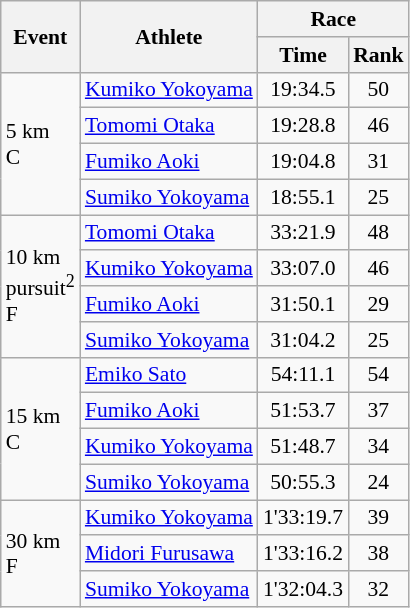<table class="wikitable" border="1" style="font-size:90%">
<tr>
<th rowspan=2>Event</th>
<th rowspan=2>Athlete</th>
<th colspan=2>Race</th>
</tr>
<tr>
<th>Time</th>
<th>Rank</th>
</tr>
<tr>
<td rowspan=4>5 km <br> C</td>
<td><a href='#'>Kumiko Yokoyama</a></td>
<td align=center>19:34.5</td>
<td align=center>50</td>
</tr>
<tr>
<td><a href='#'>Tomomi Otaka</a></td>
<td align=center>19:28.8</td>
<td align=center>46</td>
</tr>
<tr>
<td><a href='#'>Fumiko Aoki</a></td>
<td align=center>19:04.8</td>
<td align=center>31</td>
</tr>
<tr>
<td><a href='#'>Sumiko Yokoyama</a></td>
<td align=center>18:55.1</td>
<td align=center>25</td>
</tr>
<tr>
<td rowspan=4>10 km <br> pursuit<sup>2</sup> <br> F</td>
<td><a href='#'>Tomomi Otaka</a></td>
<td align=center>33:21.9</td>
<td align=center>48</td>
</tr>
<tr>
<td><a href='#'>Kumiko Yokoyama</a></td>
<td align=center>33:07.0</td>
<td align=center>46</td>
</tr>
<tr>
<td><a href='#'>Fumiko Aoki</a></td>
<td align=center>31:50.1</td>
<td align=center>29</td>
</tr>
<tr>
<td><a href='#'>Sumiko Yokoyama</a></td>
<td align=center>31:04.2</td>
<td align=center>25</td>
</tr>
<tr>
<td rowspan=4>15 km <br> C</td>
<td><a href='#'>Emiko Sato</a></td>
<td align=center>54:11.1</td>
<td align=center>54</td>
</tr>
<tr>
<td><a href='#'>Fumiko Aoki</a></td>
<td align=center>51:53.7</td>
<td align=center>37</td>
</tr>
<tr>
<td><a href='#'>Kumiko Yokoyama</a></td>
<td align=center>51:48.7</td>
<td align=center>34</td>
</tr>
<tr>
<td><a href='#'>Sumiko Yokoyama</a></td>
<td align=center>50:55.3</td>
<td align=center>24</td>
</tr>
<tr>
<td rowspan=3>30 km <br> F</td>
<td><a href='#'>Kumiko Yokoyama</a></td>
<td align=center>1'33:19.7</td>
<td align=center>39</td>
</tr>
<tr>
<td><a href='#'>Midori Furusawa</a></td>
<td align=center>1'33:16.2</td>
<td align=center>38</td>
</tr>
<tr>
<td><a href='#'>Sumiko Yokoyama</a></td>
<td align=center>1'32:04.3</td>
<td align=center>32</td>
</tr>
</table>
